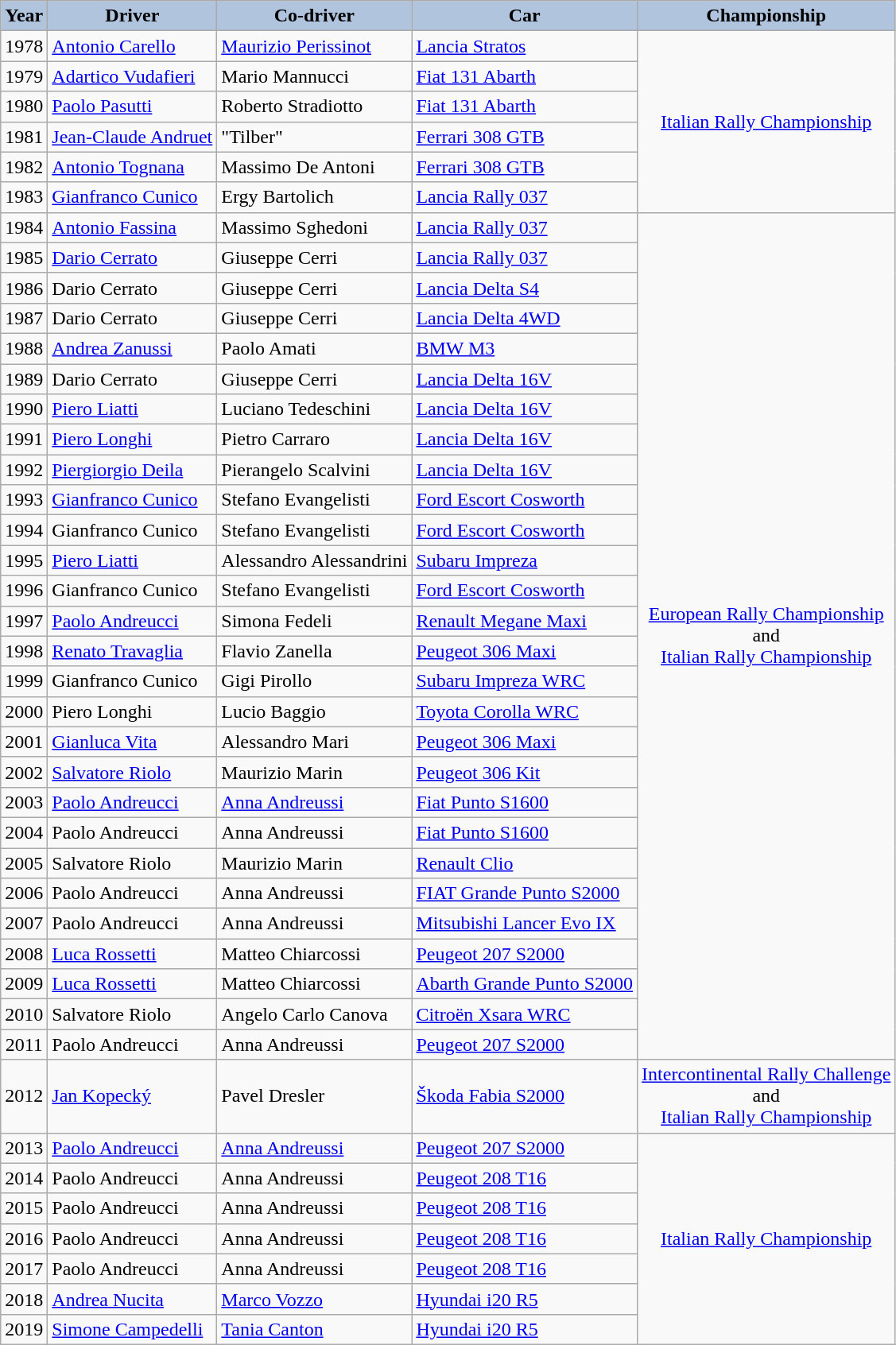<table class="wikitable" width= style="font-size: 100%">
<tr>
<th style="background:lightsteelblue">Year</th>
<th style="background:lightsteelblue">Driver</th>
<th style="background:lightsteelblue">Co-driver</th>
<th style="background:lightsteelblue">Car</th>
<th style="background:lightsteelblue">Championship</th>
</tr>
<tr>
<td align=center>1978</td>
<td> <a href='#'>Antonio Carello</a></td>
<td> <a href='#'>Maurizio Perissinot</a></td>
<td><a href='#'>Lancia Stratos</a></td>
<td align=center rowspan=6><a href='#'>Italian Rally Championship</a></td>
</tr>
<tr>
<td align=center>1979</td>
<td> <a href='#'>Adartico Vudafieri</a></td>
<td> Mario Mannucci</td>
<td><a href='#'>Fiat 131 Abarth</a></td>
</tr>
<tr>
<td align=center>1980</td>
<td> <a href='#'>Paolo Pasutti</a></td>
<td> Roberto Stradiotto</td>
<td><a href='#'>Fiat 131 Abarth</a></td>
</tr>
<tr>
<td align=center>1981</td>
<td> <a href='#'>Jean-Claude Andruet</a></td>
<td> "Tilber"</td>
<td><a href='#'>Ferrari 308 GTB</a></td>
</tr>
<tr>
<td align=center>1982</td>
<td> <a href='#'>Antonio Tognana</a></td>
<td> Massimo De Antoni</td>
<td><a href='#'>Ferrari 308 GTB</a></td>
</tr>
<tr>
<td align=center>1983</td>
<td> <a href='#'>Gianfranco Cunico</a></td>
<td> Ergy Bartolich</td>
<td><a href='#'>Lancia Rally 037</a></td>
</tr>
<tr>
<td align=center>1984</td>
<td> <a href='#'>Antonio Fassina</a></td>
<td> Massimo Sghedoni</td>
<td><a href='#'>Lancia Rally 037</a></td>
<td align=center rowspan=28><a href='#'>European Rally Championship</a><br>and<br><a href='#'>Italian Rally Championship</a></td>
</tr>
<tr>
<td align=center>1985</td>
<td> <a href='#'>Dario Cerrato</a></td>
<td> Giuseppe Cerri</td>
<td><a href='#'>Lancia Rally 037</a></td>
</tr>
<tr>
<td align=center>1986</td>
<td> Dario Cerrato</td>
<td> Giuseppe Cerri</td>
<td><a href='#'>Lancia Delta S4</a></td>
</tr>
<tr>
<td align=center>1987</td>
<td> Dario Cerrato</td>
<td> Giuseppe Cerri</td>
<td><a href='#'>Lancia Delta 4WD</a></td>
</tr>
<tr>
<td align=center>1988</td>
<td> <a href='#'>Andrea Zanussi</a></td>
<td> Paolo Amati</td>
<td><a href='#'>BMW M3</a></td>
</tr>
<tr>
<td align=center>1989</td>
<td> Dario Cerrato</td>
<td> Giuseppe Cerri</td>
<td><a href='#'>Lancia Delta 16V</a></td>
</tr>
<tr>
<td align=center>1990</td>
<td> <a href='#'>Piero Liatti</a></td>
<td> Luciano Tedeschini</td>
<td><a href='#'>Lancia Delta 16V</a></td>
</tr>
<tr>
<td align=center>1991</td>
<td> <a href='#'>Piero Longhi</a></td>
<td> Pietro Carraro</td>
<td><a href='#'>Lancia Delta 16V</a></td>
</tr>
<tr>
<td align=center>1992</td>
<td> <a href='#'>Piergiorgio Deila</a></td>
<td> Pierangelo Scalvini</td>
<td><a href='#'>Lancia Delta 16V</a></td>
</tr>
<tr>
<td align=center>1993</td>
<td> <a href='#'>Gianfranco Cunico</a></td>
<td> Stefano Evangelisti</td>
<td><a href='#'>Ford Escort Cosworth</a></td>
</tr>
<tr>
<td align=center>1994</td>
<td> Gianfranco Cunico</td>
<td> Stefano Evangelisti</td>
<td><a href='#'>Ford Escort Cosworth</a></td>
</tr>
<tr>
<td align=center>1995</td>
<td> <a href='#'>Piero Liatti</a></td>
<td> Alessandro Alessandrini</td>
<td><a href='#'>Subaru Impreza</a></td>
</tr>
<tr>
<td align=center>1996</td>
<td> Gianfranco Cunico</td>
<td> Stefano Evangelisti</td>
<td><a href='#'>Ford Escort Cosworth</a></td>
</tr>
<tr>
<td align=center>1997</td>
<td> <a href='#'>Paolo Andreucci</a></td>
<td> Simona Fedeli</td>
<td><a href='#'>Renault Megane Maxi</a></td>
</tr>
<tr>
<td align=center>1998</td>
<td> <a href='#'>Renato Travaglia</a></td>
<td> Flavio Zanella</td>
<td><a href='#'>Peugeot 306 Maxi</a></td>
</tr>
<tr>
<td align=center>1999</td>
<td> Gianfranco Cunico</td>
<td> Gigi Pirollo</td>
<td><a href='#'>Subaru Impreza WRC</a></td>
</tr>
<tr>
<td align=center>2000</td>
<td> Piero Longhi</td>
<td> Lucio Baggio</td>
<td><a href='#'>Toyota Corolla WRC</a></td>
</tr>
<tr>
<td align=center>2001</td>
<td> <a href='#'>Gianluca Vita</a></td>
<td> Alessandro Mari</td>
<td><a href='#'>Peugeot 306 Maxi</a></td>
</tr>
<tr>
<td align=center>2002</td>
<td> <a href='#'>Salvatore Riolo</a></td>
<td> Maurizio Marin</td>
<td><a href='#'>Peugeot 306 Kit</a></td>
</tr>
<tr>
<td align=center>2003</td>
<td> <a href='#'>Paolo Andreucci</a></td>
<td> <a href='#'>Anna Andreussi</a></td>
<td><a href='#'>Fiat Punto S1600</a></td>
</tr>
<tr>
<td align=center>2004</td>
<td> Paolo Andreucci</td>
<td> Anna Andreussi</td>
<td><a href='#'>Fiat Punto S1600</a></td>
</tr>
<tr>
<td align=center>2005</td>
<td> Salvatore Riolo</td>
<td> Maurizio Marin</td>
<td><a href='#'>Renault Clio</a></td>
</tr>
<tr>
<td align=center>2006</td>
<td> Paolo Andreucci</td>
<td> Anna Andreussi</td>
<td><a href='#'>FIAT Grande Punto S2000</a></td>
</tr>
<tr>
<td align=center>2007</td>
<td> Paolo Andreucci</td>
<td> Anna Andreussi</td>
<td><a href='#'>Mitsubishi Lancer Evo IX</a></td>
</tr>
<tr>
<td align=center>2008</td>
<td> <a href='#'>Luca Rossetti</a></td>
<td> Matteo Chiarcossi</td>
<td><a href='#'>Peugeot 207 S2000</a></td>
</tr>
<tr>
<td align=center>2009</td>
<td> <a href='#'>Luca Rossetti</a></td>
<td> Matteo Chiarcossi</td>
<td><a href='#'>Abarth Grande Punto S2000</a></td>
</tr>
<tr>
<td align=center>2010</td>
<td> Salvatore Riolo</td>
<td> Angelo Carlo Canova</td>
<td><a href='#'>Citroën Xsara WRC</a></td>
</tr>
<tr>
<td align=center>2011</td>
<td> Paolo Andreucci</td>
<td> Anna Andreussi</td>
<td><a href='#'>Peugeot 207 S2000</a></td>
</tr>
<tr>
<td align=center>2012</td>
<td> <a href='#'>Jan Kopecký</a></td>
<td> Pavel Dresler</td>
<td><a href='#'>Škoda Fabia S2000</a></td>
<td align=center><a href='#'>Intercontinental Rally Challenge</a><br>and<br><a href='#'>Italian Rally Championship</a></td>
</tr>
<tr>
<td align=center>2013</td>
<td> <a href='#'>Paolo Andreucci</a></td>
<td> <a href='#'>Anna Andreussi</a></td>
<td><a href='#'>Peugeot 207 S2000</a></td>
<td align=center rowspan=7><a href='#'>Italian Rally Championship</a></td>
</tr>
<tr>
<td align=center>2014</td>
<td> Paolo Andreucci</td>
<td> Anna Andreussi</td>
<td><a href='#'>Peugeot 208 T16</a></td>
</tr>
<tr>
<td align=center>2015</td>
<td> Paolo Andreucci</td>
<td> Anna Andreussi</td>
<td><a href='#'>Peugeot 208 T16</a></td>
</tr>
<tr>
<td align=center>2016</td>
<td> Paolo Andreucci</td>
<td> Anna Andreussi</td>
<td><a href='#'>Peugeot 208 T16</a></td>
</tr>
<tr>
<td align=center>2017</td>
<td> Paolo Andreucci</td>
<td> Anna Andreussi</td>
<td><a href='#'>Peugeot 208 T16</a></td>
</tr>
<tr>
<td align=center>2018</td>
<td> <a href='#'>Andrea Nucita</a></td>
<td> <a href='#'>Marco Vozzo</a></td>
<td><a href='#'>Hyundai i20 R5</a></td>
</tr>
<tr>
<td align=center>2019</td>
<td> <a href='#'>Simone Campedelli</a></td>
<td> <a href='#'>Tania Canton</a></td>
<td><a href='#'>Hyundai i20 R5</a></td>
</tr>
</table>
